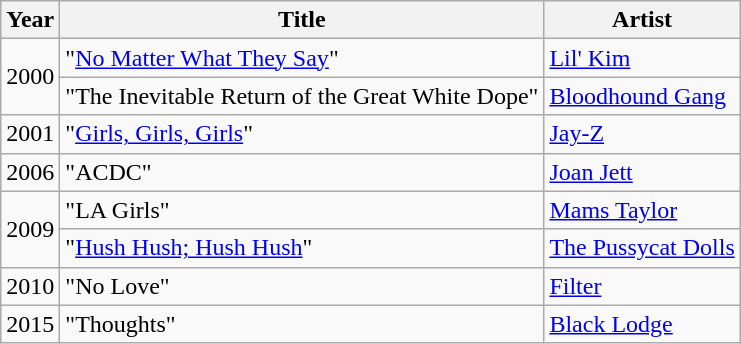<table class="wikitable">
<tr>
<th>Year</th>
<th>Title</th>
<th>Artist</th>
</tr>
<tr>
<td rowspan="2">2000</td>
<td>"<a href='#'>No Matter What They Say</a>"</td>
<td><a href='#'>Lil' Kim</a></td>
</tr>
<tr>
<td>"The Inevitable Return of the Great White Dope"</td>
<td><a href='#'>Bloodhound Gang</a></td>
</tr>
<tr>
<td>2001</td>
<td>"<a href='#'>Girls, Girls, Girls</a>"</td>
<td><a href='#'>Jay-Z</a></td>
</tr>
<tr>
<td>2006</td>
<td>"ACDC"</td>
<td><a href='#'>Joan Jett</a></td>
</tr>
<tr>
<td rowspan="2">2009</td>
<td>"LA Girls"</td>
<td><a href='#'>Mams Taylor</a></td>
</tr>
<tr>
<td>"<a href='#'>Hush Hush; Hush Hush</a>"</td>
<td><a href='#'>The Pussycat Dolls</a></td>
</tr>
<tr>
<td>2010</td>
<td>"No Love"</td>
<td><a href='#'>Filter</a></td>
</tr>
<tr>
<td>2015</td>
<td>"Thoughts"</td>
<td><a href='#'>Black Lodge</a></td>
</tr>
</table>
